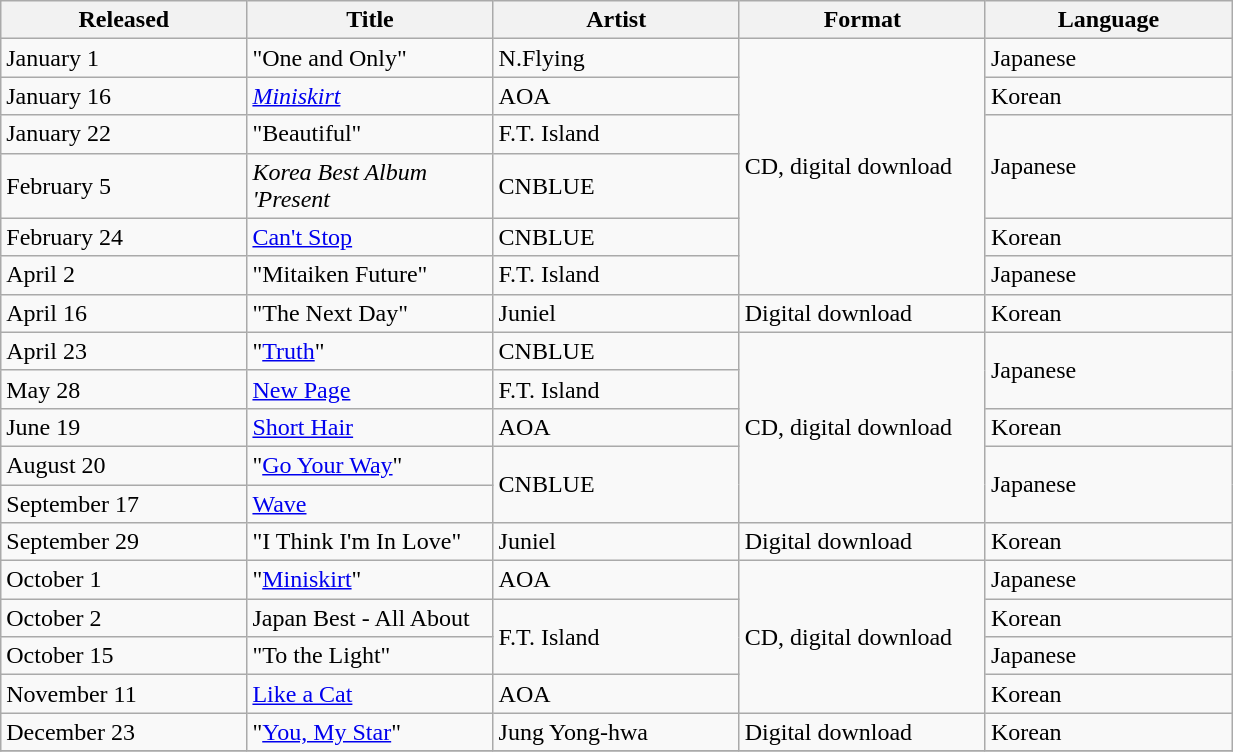<table class="wikitable sortable" align="left center" style="width:65%;">
<tr>
<th style="width:20%;">Released</th>
<th style="width:20%;">Title</th>
<th style="width:20%;">Artist</th>
<th style="width:20%;">Format</th>
<th style="width:20%;">Language</th>
</tr>
<tr>
<td>January 1</td>
<td>"One and Only"</td>
<td>N.Flying</td>
<td rowspan="6">CD, digital download</td>
<td>Japanese</td>
</tr>
<tr>
<td>January 16</td>
<td><em><a href='#'>Miniskirt</a></em></td>
<td>AOA</td>
<td>Korean</td>
</tr>
<tr>
<td>January 22</td>
<td>"Beautiful"</td>
<td>F.T. Island</td>
<td rowspan="2">Japanese</td>
</tr>
<tr>
<td>February 5</td>
<td><em>Korea Best Album 'Present<strong></td>
<td>CNBLUE</td>
</tr>
<tr>
<td>February 24</td>
<td></em><a href='#'>Can't Stop</a><em></td>
<td>CNBLUE</td>
<td>Korean</td>
</tr>
<tr>
<td>April 2</td>
<td>"Mitaiken Future"</td>
<td>F.T. Island</td>
<td>Japanese</td>
</tr>
<tr>
<td>April 16</td>
<td>"The Next Day"</td>
<td>Juniel</td>
<td>Digital download</td>
<td>Korean</td>
</tr>
<tr>
<td>April 23</td>
<td>"<a href='#'>Truth</a>"</td>
<td>CNBLUE</td>
<td rowspan="5">CD, digital download</td>
<td rowspan="2">Japanese</td>
</tr>
<tr>
<td>May 28</td>
<td></em><a href='#'>New Page</a><em></td>
<td>F.T. Island</td>
</tr>
<tr>
<td>June 19</td>
<td></em><a href='#'>Short Hair</a><em></td>
<td>AOA</td>
<td>Korean</td>
</tr>
<tr>
<td>August 20</td>
<td>"<a href='#'>Go Your Way</a>"</td>
<td rowspan="2">CNBLUE</td>
<td rowspan="2">Japanese</td>
</tr>
<tr>
<td>September 17</td>
<td></em><a href='#'>Wave</a><em></td>
</tr>
<tr>
<td>September 29</td>
<td>"I Think I'm In Love"</td>
<td>Juniel</td>
<td>Digital download</td>
<td>Korean</td>
</tr>
<tr>
<td>October 1</td>
<td>"<a href='#'>Miniskirt</a>"</td>
<td>AOA</td>
<td rowspan="4">CD, digital download</td>
<td>Japanese</td>
</tr>
<tr>
<td>October 2</td>
<td></em>Japan Best - All About<em></td>
<td rowspan="2">F.T. Island</td>
<td>Korean</td>
</tr>
<tr>
<td>October 15</td>
<td>"To the Light"</td>
<td>Japanese</td>
</tr>
<tr>
<td>November 11</td>
<td></em><a href='#'>Like a Cat</a><em></td>
<td>AOA</td>
<td>Korean</td>
</tr>
<tr>
<td>December 23</td>
<td>"<a href='#'>You, My Star</a>"</td>
<td>Jung Yong-hwa</td>
<td>Digital download</td>
<td>Korean</td>
</tr>
<tr>
</tr>
</table>
